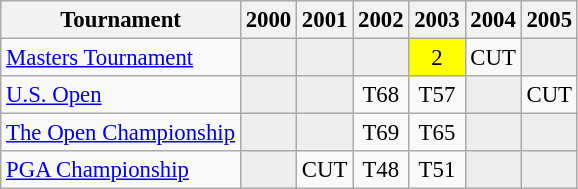<table class="wikitable" style="font-size:95%;text-align:center;">
<tr>
<th>Tournament</th>
<th>2000</th>
<th>2001</th>
<th>2002</th>
<th>2003</th>
<th>2004</th>
<th>2005</th>
</tr>
<tr>
<td align=left><a href='#'>Masters Tournament</a></td>
<td style="background:#eeeeee;"></td>
<td style="background:#eeeeee;"></td>
<td style="background:#eeeeee;"></td>
<td style="background:yellow;">2</td>
<td>CUT</td>
<td style="background:#eeeeee;"></td>
</tr>
<tr>
<td align=left><a href='#'>U.S. Open</a></td>
<td style="background:#eeeeee;"></td>
<td style="background:#eeeeee;"></td>
<td>T68</td>
<td>T57</td>
<td style="background:#eeeeee;"></td>
<td>CUT</td>
</tr>
<tr>
<td align=left><a href='#'>The Open Championship</a></td>
<td style="background:#eeeeee;"></td>
<td style="background:#eeeeee;"></td>
<td>T69</td>
<td>T65</td>
<td style="background:#eeeeee;"></td>
<td style="background:#eeeeee;"></td>
</tr>
<tr>
<td align=left><a href='#'>PGA Championship</a></td>
<td style="background:#eeeeee;"></td>
<td>CUT</td>
<td>T48</td>
<td>T51</td>
<td style="background:#eeeeee;"></td>
<td style="background:#eeeeee;"></td>
</tr>
</table>
